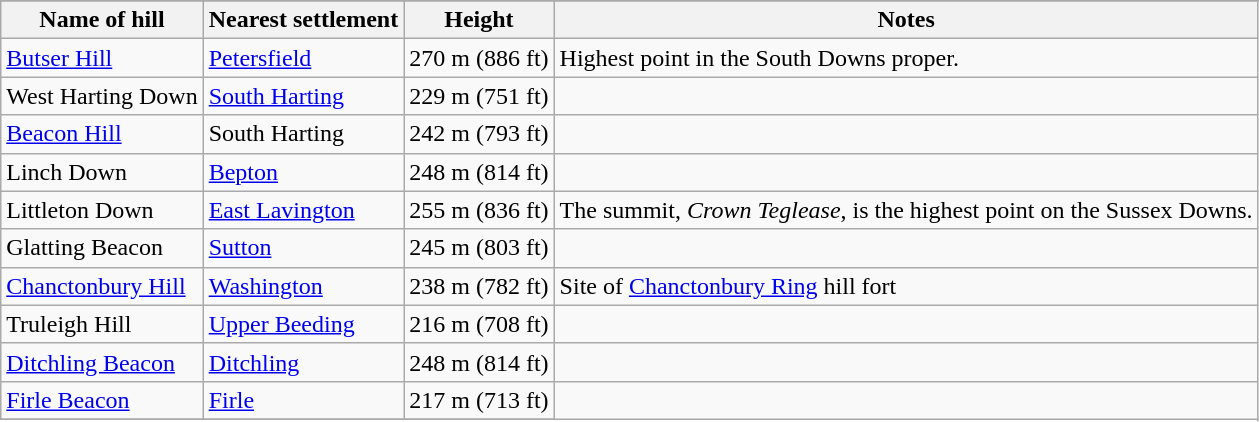<table class="wikitable">
<tr bgcolor="#CCCCCC">
</tr>
<tr>
<th>Name of hill</th>
<th>Nearest settlement</th>
<th>Height</th>
<th>Notes</th>
</tr>
<tr>
<td><a href='#'>Butser Hill</a></td>
<td><a href='#'>Petersfield</a></td>
<td>270 m (886 ft)</td>
<td>Highest point in the South Downs proper.</td>
</tr>
<tr>
<td>West Harting Down</td>
<td><a href='#'>South Harting</a></td>
<td>229 m (751 ft)</td>
<td></td>
</tr>
<tr>
<td><a href='#'>Beacon Hill</a></td>
<td>South Harting</td>
<td>242 m (793 ft)</td>
<td></td>
</tr>
<tr>
<td>Linch Down</td>
<td><a href='#'>Bepton</a></td>
<td>248 m (814 ft)</td>
<td></td>
</tr>
<tr>
<td>Littleton Down</td>
<td><a href='#'>East Lavington</a></td>
<td>255 m (836 ft)</td>
<td>The summit, <em>Crown Teglease</em>, is the highest point on the Sussex Downs.</td>
</tr>
<tr>
<td>Glatting Beacon</td>
<td><a href='#'>Sutton</a></td>
<td>245 m (803 ft)</td>
<td></td>
</tr>
<tr>
<td><a href='#'>Chanctonbury Hill</a></td>
<td><a href='#'>Washington</a></td>
<td>238 m (782 ft)</td>
<td>Site of <a href='#'>Chanctonbury Ring</a> hill fort</td>
</tr>
<tr>
<td>Truleigh Hill</td>
<td><a href='#'>Upper Beeding</a></td>
<td>216 m (708 ft)</td>
<td></td>
</tr>
<tr>
<td><a href='#'>Ditchling Beacon</a></td>
<td><a href='#'>Ditchling</a></td>
<td>248 m (814 ft)</td>
<td></td>
</tr>
<tr>
<td><a href='#'>Firle Beacon</a></td>
<td><a href='#'>Firle</a></td>
<td>217 m (713 ft)</td>
</tr>
<tr>
</tr>
</table>
